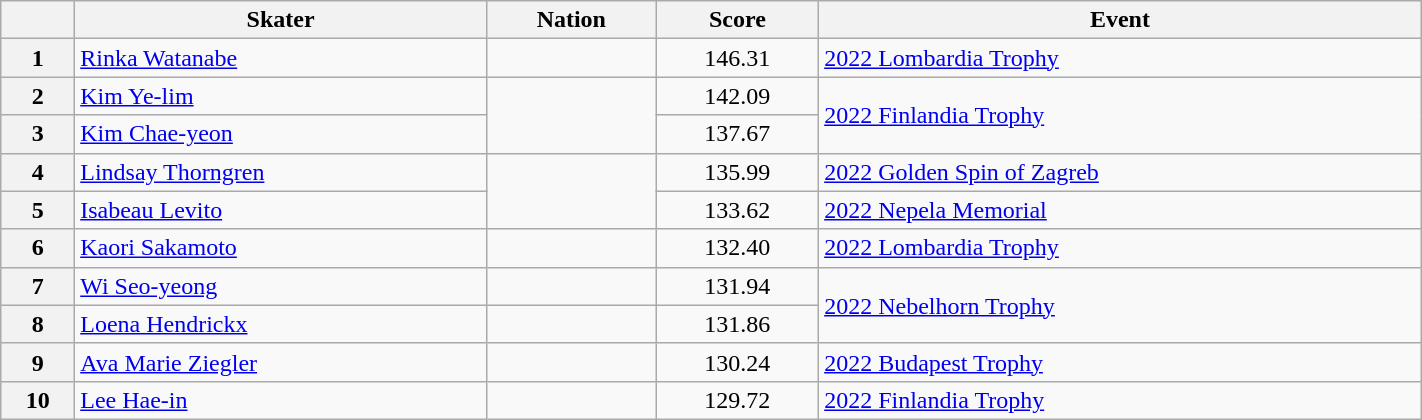<table class="wikitable sortable" style="text-align:left; width:75%">
<tr>
<th scope="col"></th>
<th scope="col">Skater</th>
<th scope="col">Nation</th>
<th scope="col">Score</th>
<th scope="col">Event</th>
</tr>
<tr>
<th scope="row">1</th>
<td><a href='#'>Rinka Watanabe</a></td>
<td></td>
<td style="text-align:center;">146.31</td>
<td><a href='#'>2022 Lombardia Trophy</a></td>
</tr>
<tr>
<th scope="row">2</th>
<td><a href='#'>Kim Ye-lim</a></td>
<td rowspan="2"></td>
<td style="text-align:center;">142.09</td>
<td rowspan="2"><a href='#'>2022 Finlandia Trophy</a></td>
</tr>
<tr>
<th scope="row">3</th>
<td><a href='#'>Kim Chae-yeon</a></td>
<td style="text-align:center;">137.67</td>
</tr>
<tr>
<th scope="row">4</th>
<td><a href='#'>Lindsay Thorngren</a></td>
<td rowspan="2"></td>
<td style="text-align:center;">135.99</td>
<td><a href='#'>2022 Golden Spin of Zagreb</a></td>
</tr>
<tr>
<th scope="row">5</th>
<td><a href='#'>Isabeau Levito</a></td>
<td style="text-align:center;">133.62</td>
<td><a href='#'>2022 Nepela Memorial</a></td>
</tr>
<tr>
<th scope="row">6</th>
<td><a href='#'>Kaori Sakamoto</a></td>
<td></td>
<td style="text-align:center;">132.40</td>
<td><a href='#'>2022 Lombardia Trophy</a></td>
</tr>
<tr>
<th scope="row">7</th>
<td><a href='#'>Wi Seo-yeong</a></td>
<td></td>
<td style="text-align:center;">131.94</td>
<td rowspan="2"><a href='#'>2022 Nebelhorn Trophy</a></td>
</tr>
<tr>
<th scope="row">8</th>
<td><a href='#'>Loena Hendrickx</a></td>
<td></td>
<td style="text-align:center;">131.86</td>
</tr>
<tr>
<th scope="row">9</th>
<td><a href='#'>Ava Marie Ziegler</a></td>
<td></td>
<td style="text-align:center;">130.24</td>
<td><a href='#'>2022 Budapest Trophy</a></td>
</tr>
<tr>
<th scope="row">10</th>
<td><a href='#'>Lee Hae-in</a></td>
<td></td>
<td style="text-align:center;">129.72</td>
<td><a href='#'>2022 Finlandia Trophy</a></td>
</tr>
</table>
